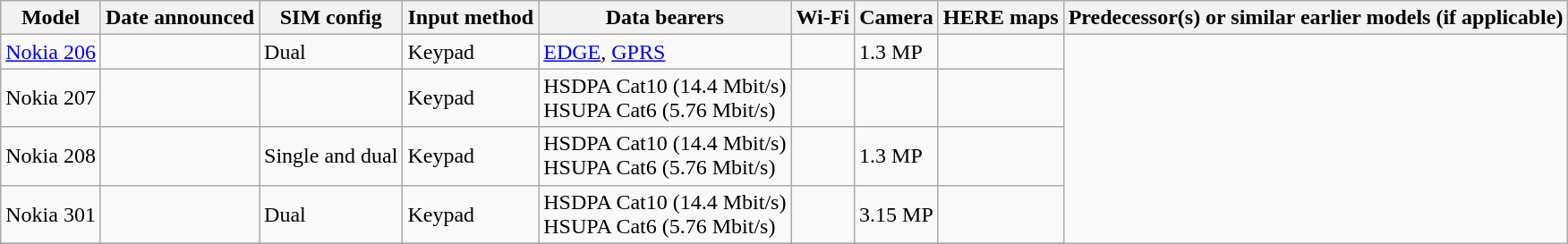<table class = "wikitable sortable">
<tr>
<th>Model</th>
<th>Date announced</th>
<th><abbr>SIM config</abbr></th>
<th>Input method</th>
<th>Data bearers</th>
<th>Wi-Fi</th>
<th>Camera</th>
<th>HERE maps</th>
<th><strong>Predecessor(s) or similar earlier models (if applicable)</strong></th>
</tr>
<tr>
<td nowrap="nowrap"><a href='#'>Nokia 206</a></td>
<td></td>
<td>Dual</td>
<td>Keypad</td>
<td><a href='#'>EDGE</a>, <a href='#'>GPRS</a></td>
<td></td>
<td>1.3 MP</td>
<td></td>
</tr>
<tr>
<td>Nokia 207</td>
<td></td>
<td></td>
<td>Keypad</td>
<td nowrap="nowrap">HSDPA Cat10 (14.4 Mbit/s)<br>HSUPA Cat6 (5.76 Mbit/s)</td>
<td></td>
<td></td>
<td></td>
</tr>
<tr>
<td>Nokia 208</td>
<td></td>
<td>Single and dual</td>
<td>Keypad</td>
<td nowrap="nowrap">HSDPA Cat10 (14.4 Mbit/s)<br>HSUPA Cat6 (5.76 Mbit/s)</td>
<td></td>
<td>1.3 MP</td>
<td></td>
</tr>
<tr>
<td>Nokia 301</td>
<td></td>
<td>Dual</td>
<td>Keypad</td>
<td nowrap="nowrap">HSDPA Cat10 (14.4 Mbit/s)<br>HSUPA Cat6 (5.76 Mbit/s)</td>
<td></td>
<td>3.15 MP</td>
<td></td>
</tr>
<tr>
</tr>
</table>
